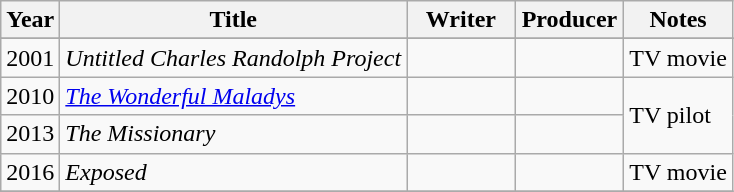<table class="wikitable">
<tr>
<th>Year</th>
<th>Title</th>
<th width=65>Writer</th>
<th width=65>Producer</th>
<th>Notes</th>
</tr>
<tr>
</tr>
<tr>
<td>2001</td>
<td><em>Untitled Charles Randolph Project</em></td>
<td></td>
<td></td>
<td>TV movie</td>
</tr>
<tr>
<td>2010</td>
<td><em><a href='#'>The Wonderful Maladys</a></em></td>
<td></td>
<td></td>
<td rowspan=2>TV pilot</td>
</tr>
<tr>
<td>2013</td>
<td><em>The Missionary</em></td>
<td></td>
<td></td>
</tr>
<tr>
<td>2016</td>
<td><em>Exposed</em></td>
<td></td>
<td></td>
<td>TV movie</td>
</tr>
<tr>
</tr>
</table>
